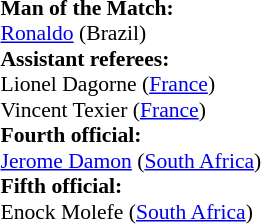<table width=50% style="font-size: 90%">
<tr>
<td><br><strong>Man of the Match:</strong>
<br><a href='#'>Ronaldo</a> (Brazil)<br><strong>Assistant referees:</strong>
<br>Lionel Dagorne (<a href='#'>France</a>)
<br>Vincent Texier (<a href='#'>France</a>)
<br><strong>Fourth official:</strong>
<br><a href='#'>Jerome Damon</a> (<a href='#'>South Africa</a>)
<br><strong>Fifth official:</strong>
<br>Enock Molefe (<a href='#'>South Africa</a>)</td>
</tr>
</table>
